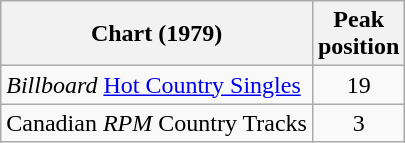<table class="wikitable">
<tr>
<th align="left">Chart (1979)</th>
<th align="center">Peak<br>position</th>
</tr>
<tr>
<td align="left"><em>Billboard</em> <a href='#'>Hot Country Singles</a></td>
<td align="center">19</td>
</tr>
<tr>
<td align="left">Canadian <em>RPM</em> Country Tracks</td>
<td align="center">3</td>
</tr>
</table>
